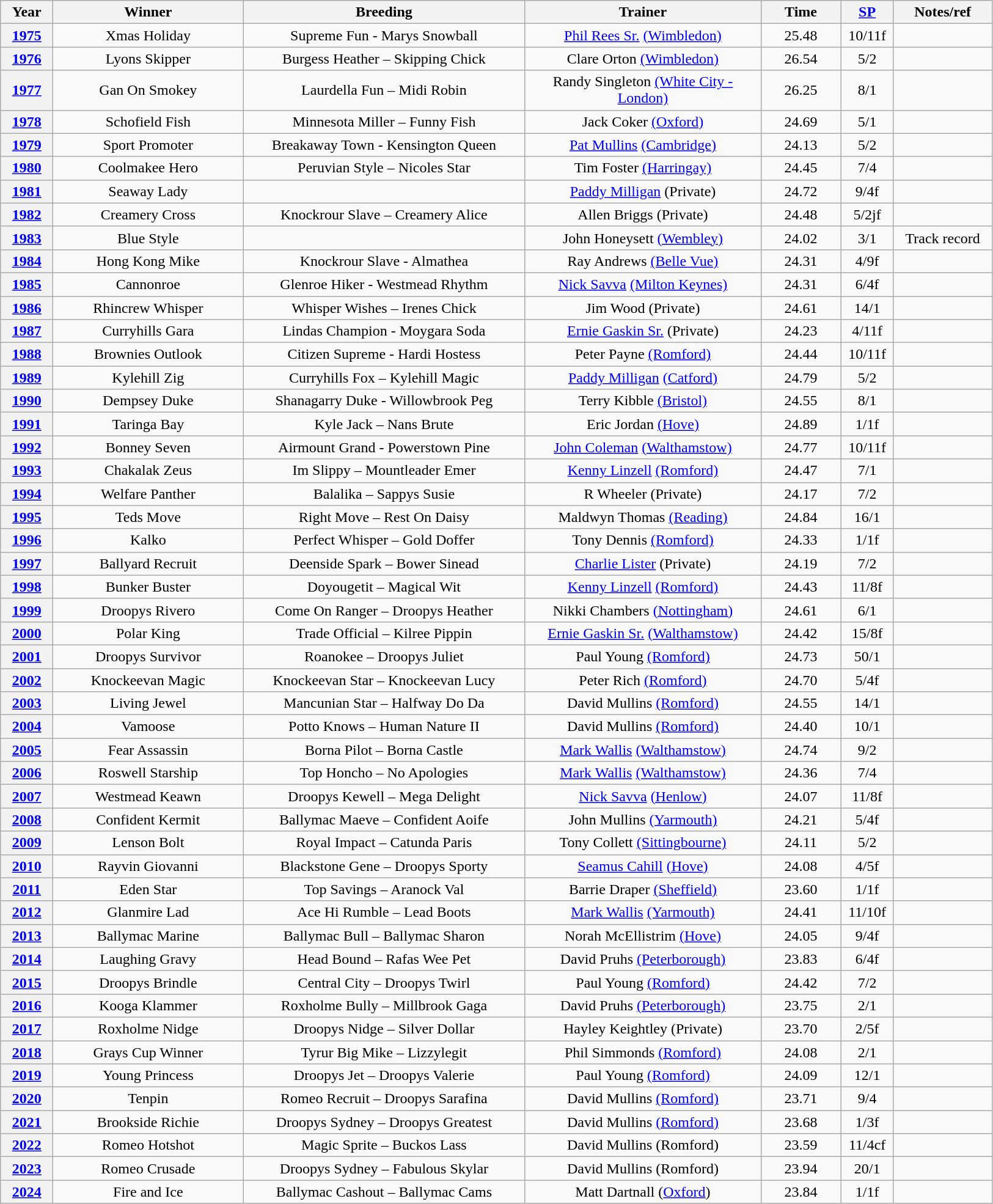<table class="wikitable" style="text-align:center">
<tr>
<th width=50>Year</th>
<th width=200>Winner</th>
<th width=300>Breeding</th>
<th width=250>Trainer</th>
<th width=80>Time</th>
<th width=50><a href='#'>SP</a></th>
<th width=100>Notes/ref</th>
</tr>
<tr>
<th><a href='#'>1975</a></th>
<td>Xmas Holiday</td>
<td>Supreme Fun - Marys Snowball</td>
<td><a href='#'>Phil Rees Sr.</a> <a href='#'>(Wimbledon)</a></td>
<td>25.48</td>
<td>10/11f</td>
<td></td>
</tr>
<tr>
<th><a href='#'>1976</a></th>
<td>Lyons Skipper</td>
<td>Burgess Heather – Skipping Chick</td>
<td>Clare Orton <a href='#'>(Wimbledon)</a></td>
<td>26.54</td>
<td>5/2</td>
<td></td>
</tr>
<tr>
<th><a href='#'>1977</a></th>
<td>Gan On Smokey</td>
<td>Laurdella Fun – Midi Robin</td>
<td>Randy Singleton <a href='#'>(White City - London)</a></td>
<td>26.25</td>
<td>8/1</td>
<td></td>
</tr>
<tr>
<th><a href='#'>1978</a></th>
<td>Schofield Fish</td>
<td>Minnesota Miller – Funny Fish</td>
<td>Jack Coker <a href='#'>(Oxford)</a></td>
<td>24.69</td>
<td>5/1</td>
<td></td>
</tr>
<tr>
<th><a href='#'>1979</a></th>
<td>Sport Promoter</td>
<td>Breakaway Town - Kensington Queen</td>
<td><a href='#'>Pat Mullins</a> <a href='#'>(Cambridge)</a></td>
<td>24.13</td>
<td>5/2</td>
<td></td>
</tr>
<tr>
<th><a href='#'>1980</a></th>
<td>Coolmakee Hero</td>
<td>Peruvian Style – Nicoles Star</td>
<td>Tim Foster <a href='#'>(Harringay)</a></td>
<td>24.45</td>
<td>7/4</td>
<td></td>
</tr>
<tr>
<th><a href='#'>1981</a></th>
<td>Seaway Lady</td>
<td></td>
<td><a href='#'>Paddy Milligan</a> (Private)</td>
<td>24.72</td>
<td>9/4f</td>
<td></td>
</tr>
<tr>
<th><a href='#'>1982</a></th>
<td>Creamery Cross</td>
<td>Knockrour Slave – Creamery Alice</td>
<td>Allen Briggs (Private)</td>
<td>24.48</td>
<td>5/2jf</td>
<td></td>
</tr>
<tr>
<th><a href='#'>1983</a></th>
<td>Blue Style</td>
<td></td>
<td>John Honeysett <a href='#'>(Wembley)</a></td>
<td>24.02</td>
<td>3/1</td>
<td>Track record</td>
</tr>
<tr>
<th><a href='#'>1984</a></th>
<td>Hong Kong Mike</td>
<td>Knockrour Slave - Almathea</td>
<td>Ray Andrews <a href='#'>(Belle Vue)</a></td>
<td>24.31</td>
<td>4/9f</td>
<td></td>
</tr>
<tr>
<th><a href='#'>1985</a></th>
<td>Cannonroe</td>
<td>Glenroe Hiker - Westmead Rhythm</td>
<td><a href='#'>Nick Savva</a> <a href='#'>(Milton Keynes)</a></td>
<td>24.31</td>
<td>6/4f</td>
<td></td>
</tr>
<tr>
<th><a href='#'>1986</a></th>
<td>Rhincrew Whisper</td>
<td>Whisper Wishes – Irenes Chick</td>
<td>Jim Wood (Private)</td>
<td>24.61</td>
<td>14/1</td>
<td></td>
</tr>
<tr>
<th><a href='#'>1987</a></th>
<td>Curryhills Gara</td>
<td>Lindas Champion - Moygara Soda</td>
<td><a href='#'>Ernie Gaskin Sr.</a> (Private)</td>
<td>24.23</td>
<td>4/11f</td>
<td></td>
</tr>
<tr>
<th><a href='#'>1988</a></th>
<td>Brownies Outlook</td>
<td>Citizen Supreme - Hardi Hostess</td>
<td>Peter Payne <a href='#'>(Romford)</a></td>
<td>24.44</td>
<td>10/11f</td>
<td></td>
</tr>
<tr>
<th><a href='#'>1989</a></th>
<td>Kylehill Zig</td>
<td>Curryhills Fox – Kylehill Magic</td>
<td><a href='#'>Paddy Milligan</a> <a href='#'>(Catford)</a></td>
<td>24.79</td>
<td>5/2</td>
<td></td>
</tr>
<tr>
<th><a href='#'>1990</a></th>
<td>Dempsey Duke</td>
<td>Shanagarry Duke - Willowbrook Peg</td>
<td>Terry Kibble <a href='#'>(Bristol)</a></td>
<td>24.55</td>
<td>8/1</td>
<td></td>
</tr>
<tr>
<th><a href='#'>1991</a></th>
<td>Taringa Bay</td>
<td>Kyle Jack – Nans Brute</td>
<td>Eric Jordan <a href='#'>(Hove)</a></td>
<td>24.89</td>
<td>1/1f</td>
<td></td>
</tr>
<tr>
<th><a href='#'>1992</a></th>
<td>Bonney Seven</td>
<td>Airmount Grand - Powerstown Pine</td>
<td><a href='#'>John Coleman</a> <a href='#'>(Walthamstow)</a></td>
<td>24.77</td>
<td>10/11f</td>
<td></td>
</tr>
<tr>
<th><a href='#'>1993</a></th>
<td>Chakalak Zeus</td>
<td>Im Slippy – Mountleader Emer</td>
<td><a href='#'>Kenny Linzell</a> <a href='#'>(Romford)</a></td>
<td>24.47</td>
<td>7/1</td>
<td></td>
</tr>
<tr>
<th><a href='#'>1994</a></th>
<td>Welfare Panther</td>
<td>Balalika – Sappys Susie</td>
<td>R Wheeler (Private)</td>
<td>24.17</td>
<td>7/2</td>
<td></td>
</tr>
<tr>
<th><a href='#'>1995</a></th>
<td>Teds Move</td>
<td>Right Move – Rest On Daisy</td>
<td>Maldwyn Thomas <a href='#'>(Reading)</a></td>
<td>24.84</td>
<td>16/1</td>
<td></td>
</tr>
<tr>
<th><a href='#'>1996</a></th>
<td>Kalko</td>
<td>Perfect Whisper – Gold Doffer</td>
<td>Tony Dennis <a href='#'>(Romford)</a></td>
<td>24.33</td>
<td>1/1f</td>
<td></td>
</tr>
<tr>
<th><a href='#'>1997</a></th>
<td>Ballyard Recruit</td>
<td>Deenside Spark – Bower Sinead</td>
<td><a href='#'>Charlie Lister</a> (Private)</td>
<td>24.19</td>
<td>7/2</td>
<td></td>
</tr>
<tr>
<th><a href='#'>1998</a></th>
<td>Bunker Buster</td>
<td>Doyougetit – Magical Wit</td>
<td><a href='#'>Kenny Linzell</a> <a href='#'>(Romford)</a></td>
<td>24.43</td>
<td>11/8f</td>
<td></td>
</tr>
<tr>
<th><a href='#'>1999</a></th>
<td>Droopys Rivero</td>
<td>Come On Ranger – Droopys Heather</td>
<td>Nikki Chambers <a href='#'>(Nottingham)</a></td>
<td>24.61</td>
<td>6/1</td>
<td></td>
</tr>
<tr>
<th><a href='#'>2000</a></th>
<td>Polar King</td>
<td>Trade Official – Kilree Pippin</td>
<td><a href='#'>Ernie Gaskin Sr.</a>  <a href='#'>(Walthamstow)</a></td>
<td>24.42</td>
<td>15/8f</td>
<td></td>
</tr>
<tr>
<th><a href='#'>2001</a></th>
<td>Droopys Survivor</td>
<td>Roanokee – Droopys Juliet</td>
<td>Paul Young <a href='#'>(Romford)</a></td>
<td>24.73</td>
<td>50/1</td>
<td></td>
</tr>
<tr>
<th><a href='#'>2002</a></th>
<td>Knockeevan Magic</td>
<td>Knockeevan Star – Knockeevan Lucy</td>
<td>Peter Rich <a href='#'>(Romford)</a></td>
<td>24.70</td>
<td>5/4f</td>
<td></td>
</tr>
<tr>
<th><a href='#'>2003</a></th>
<td>Living Jewel</td>
<td>Mancunian Star – Halfway Do Da</td>
<td>David Mullins <a href='#'>(Romford)</a></td>
<td>24.55</td>
<td>14/1</td>
<td></td>
</tr>
<tr>
<th><a href='#'>2004</a></th>
<td>Vamoose</td>
<td>Potto Knows – Human Nature II</td>
<td>David Mullins <a href='#'>(Romford)</a></td>
<td>24.40</td>
<td>10/1</td>
<td></td>
</tr>
<tr>
<th><a href='#'>2005</a></th>
<td>Fear Assassin</td>
<td>Borna Pilot – Borna Castle</td>
<td><a href='#'>Mark Wallis</a> <a href='#'>(Walthamstow)</a></td>
<td>24.74</td>
<td>9/2</td>
<td></td>
</tr>
<tr>
<th><a href='#'>2006</a></th>
<td>Roswell Starship</td>
<td>Top Honcho – No Apologies</td>
<td><a href='#'>Mark Wallis</a> <a href='#'>(Walthamstow)</a></td>
<td>24.36</td>
<td>7/4</td>
<td></td>
</tr>
<tr>
<th><a href='#'>2007</a></th>
<td>Westmead Keawn</td>
<td>Droopys Kewell – Mega Delight</td>
<td><a href='#'>Nick Savva</a> <a href='#'>(Henlow)</a></td>
<td>24.07</td>
<td>11/8f</td>
<td></td>
</tr>
<tr>
<th><a href='#'>2008</a></th>
<td>Confident Kermit</td>
<td>Ballymac Maeve – Confident Aoife</td>
<td>John Mullins <a href='#'>(Yarmouth)</a></td>
<td>24.21</td>
<td>5/4f</td>
<td></td>
</tr>
<tr>
<th><a href='#'>2009</a></th>
<td>Lenson Bolt</td>
<td>Royal Impact – Catunda Paris</td>
<td>Tony Collett <a href='#'>(Sittingbourne)</a></td>
<td>24.11</td>
<td>5/2</td>
<td></td>
</tr>
<tr>
<th><a href='#'>2010</a></th>
<td>Rayvin Giovanni</td>
<td>Blackstone Gene – Droopys Sporty</td>
<td><a href='#'>Seamus Cahill</a> <a href='#'>(Hove)</a></td>
<td>24.08</td>
<td>4/5f</td>
<td></td>
</tr>
<tr>
<th><a href='#'>2011</a></th>
<td>Eden Star</td>
<td>Top Savings – Aranock Val</td>
<td>Barrie Draper <a href='#'>(Sheffield)</a></td>
<td>23.60</td>
<td>1/1f</td>
<td></td>
</tr>
<tr>
<th><a href='#'>2012</a></th>
<td>Glanmire Lad</td>
<td>Ace Hi Rumble – Lead Boots</td>
<td><a href='#'>Mark Wallis</a> <a href='#'>(Yarmouth)</a></td>
<td>24.41</td>
<td>11/10f</td>
<td></td>
</tr>
<tr>
<th><a href='#'>2013</a></th>
<td>Ballymac Marine</td>
<td>Ballymac Bull – Ballymac Sharon</td>
<td>Norah McEllistrim <a href='#'>(Hove)</a></td>
<td>24.05</td>
<td>9/4f</td>
<td></td>
</tr>
<tr>
<th><a href='#'>2014</a></th>
<td>Laughing Gravy</td>
<td>Head Bound – Rafas Wee Pet</td>
<td>David Pruhs <a href='#'>(Peterborough)</a></td>
<td>23.83</td>
<td>6/4f</td>
<td></td>
</tr>
<tr>
<th><a href='#'>2015</a></th>
<td>Droopys Brindle</td>
<td>Central City – Droopys Twirl</td>
<td>Paul Young <a href='#'>(Romford)</a></td>
<td>24.42</td>
<td>7/2</td>
<td></td>
</tr>
<tr>
<th><a href='#'>2016</a></th>
<td>Kooga Klammer</td>
<td>Roxholme Bully – Millbrook Gaga</td>
<td>David Pruhs <a href='#'>(Peterborough)</a></td>
<td>23.75</td>
<td>2/1</td>
<td></td>
</tr>
<tr>
<th><a href='#'>2017</a></th>
<td>Roxholme Nidge</td>
<td>Droopys Nidge – Silver Dollar</td>
<td>Hayley Keightley (Private)</td>
<td>23.70</td>
<td>2/5f</td>
<td></td>
</tr>
<tr>
<th><a href='#'>2018</a></th>
<td>Grays Cup Winner</td>
<td>Tyrur Big Mike – Lizzylegit</td>
<td>Phil Simmonds <a href='#'>(Romford)</a></td>
<td>24.08</td>
<td>2/1</td>
<td></td>
</tr>
<tr>
<th><a href='#'>2019</a></th>
<td>Young Princess</td>
<td>Droopys Jet – Droopys Valerie</td>
<td>Paul Young <a href='#'>(Romford)</a></td>
<td>24.09</td>
<td>12/1</td>
<td></td>
</tr>
<tr>
<th><a href='#'>2020</a></th>
<td>Tenpin</td>
<td>Romeo Recruit – Droopys Sarafina</td>
<td>David Mullins <a href='#'>(Romford)</a></td>
<td>23.71</td>
<td>9/4</td>
<td></td>
</tr>
<tr>
<th><a href='#'>2021</a></th>
<td>Brookside Richie</td>
<td>Droopys Sydney – Droopys Greatest</td>
<td>David Mullins <a href='#'>(Romford)</a></td>
<td>23.68</td>
<td>1/3f</td>
<td></td>
</tr>
<tr>
<th><a href='#'>2022</a></th>
<td>Romeo Hotshot</td>
<td>Magic Sprite – Buckos Lass</td>
<td>David Mullins (Romford)</td>
<td>23.59</td>
<td>11/4cf</td>
<td></td>
</tr>
<tr>
<th><a href='#'>2023</a></th>
<td>Romeo Crusade</td>
<td>Droopys Sydney – Fabulous Skylar</td>
<td>David Mullins (Romford)</td>
<td>23.94</td>
<td>20/1</td>
<td></td>
</tr>
<tr>
<th><a href='#'>2024</a></th>
<td>Fire and Ice</td>
<td>Ballymac Cashout – Ballymac Cams</td>
<td>Matt Dartnall (<a href='#'>Oxford</a>)</td>
<td>23.84</td>
<td>1/1f</td>
<td></td>
</tr>
</table>
